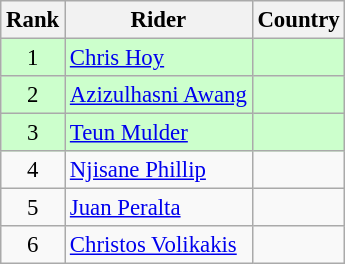<table class="wikitable sortable" style="font-size:95%" style="width:25em;">
<tr>
<th>Rank</th>
<th>Rider</th>
<th>Country</th>
</tr>
<tr bgcolor=ccffcc>
<td align=center>1</td>
<td><a href='#'>Chris Hoy</a></td>
<td></td>
</tr>
<tr bgcolor=ccffcc>
<td align=center>2</td>
<td><a href='#'>Azizulhasni Awang</a></td>
<td></td>
</tr>
<tr bgcolor=ccffcc>
<td align=center>3</td>
<td><a href='#'>Teun Mulder</a></td>
<td></td>
</tr>
<tr>
<td align=center>4</td>
<td><a href='#'>Njisane Phillip</a></td>
<td></td>
</tr>
<tr>
<td align=center>5</td>
<td><a href='#'>Juan Peralta</a></td>
<td></td>
</tr>
<tr>
<td align=center>6</td>
<td><a href='#'>Christos Volikakis</a></td>
<td></td>
</tr>
</table>
